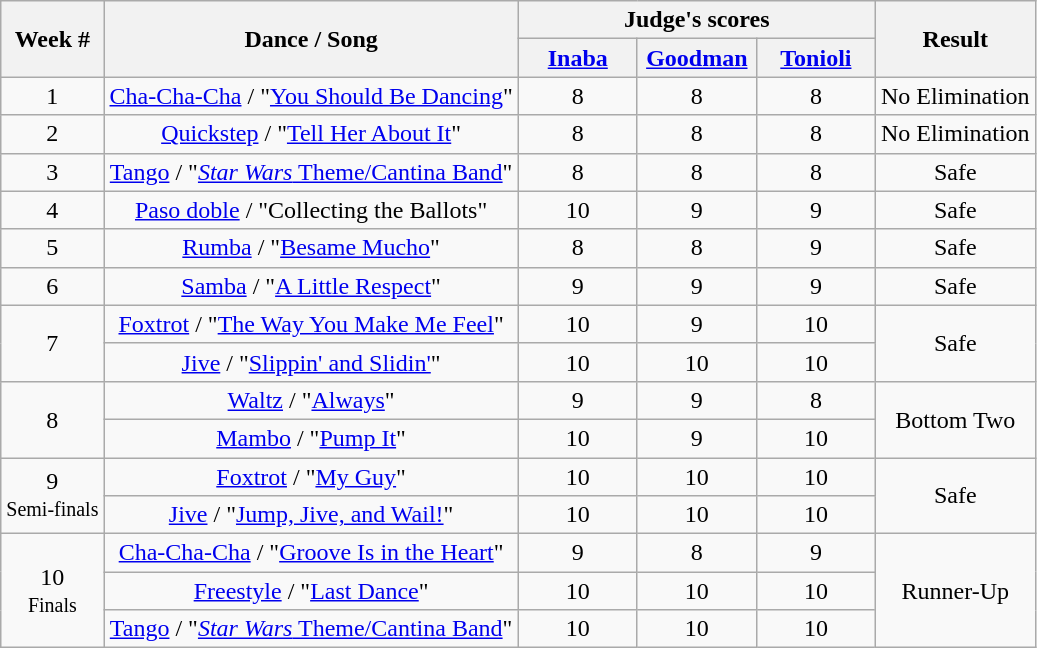<table class="wikitable" style="text-align: center;">
<tr>
<th rowspan="2">Week #</th>
<th rowspan="2">Dance / Song</th>
<th colspan="3">Judge's scores</th>
<th rowspan="2">Result</th>
</tr>
<tr>
<th style="min-width: 4.5em;"><a href='#'>Inaba</a></th>
<th style="min-width: 4.5em;"><a href='#'>Goodman</a></th>
<th style="min-width: 4.5em;"><a href='#'>Tonioli</a></th>
</tr>
<tr>
<td>1</td>
<td><a href='#'>Cha-Cha-Cha</a> / "<a href='#'>You Should Be Dancing</a>"</td>
<td>8</td>
<td>8</td>
<td>8</td>
<td>No Elimination</td>
</tr>
<tr>
<td>2</td>
<td><a href='#'>Quickstep</a> / "<a href='#'>Tell Her About It</a>"</td>
<td>8</td>
<td>8</td>
<td>8</td>
<td>No Elimination</td>
</tr>
<tr>
<td>3</td>
<td><a href='#'>Tango</a> / "<a href='#'><em>Star Wars</em> Theme/Cantina Band</a>"</td>
<td>8</td>
<td>8</td>
<td>8</td>
<td>Safe</td>
</tr>
<tr>
<td>4</td>
<td><a href='#'>Paso doble</a> / "Collecting the Ballots"</td>
<td>10</td>
<td>9</td>
<td>9</td>
<td>Safe</td>
</tr>
<tr>
<td>5</td>
<td><a href='#'>Rumba</a> / "<a href='#'>Besame Mucho</a>"</td>
<td>8</td>
<td>8</td>
<td>9</td>
<td>Safe</td>
</tr>
<tr>
<td>6</td>
<td><a href='#'>Samba</a> / "<a href='#'>A Little Respect</a>"</td>
<td>9</td>
<td>9</td>
<td>9</td>
<td>Safe</td>
</tr>
<tr>
<td rowspan="2">7</td>
<td><a href='#'>Foxtrot</a> / "<a href='#'>The Way You Make Me Feel</a>"</td>
<td>10</td>
<td>9</td>
<td>10</td>
<td rowspan="2">Safe</td>
</tr>
<tr>
<td><a href='#'>Jive</a> / "<a href='#'>Slippin' and Slidin'</a>"</td>
<td>10</td>
<td>10</td>
<td>10</td>
</tr>
<tr>
<td rowspan="2">8</td>
<td><a href='#'>Waltz</a> / "<a href='#'>Always</a>"</td>
<td>9</td>
<td>9</td>
<td>8</td>
<td rowspan="2">Bottom Two</td>
</tr>
<tr>
<td><a href='#'>Mambo</a> / "<a href='#'>Pump It</a>"</td>
<td>10</td>
<td>9</td>
<td>10</td>
</tr>
<tr>
<td rowspan="2">9<br><small>Semi-finals</small></td>
<td><a href='#'>Foxtrot</a> / "<a href='#'>My Guy</a>"</td>
<td>10</td>
<td>10</td>
<td>10</td>
<td rowspan="2">Safe</td>
</tr>
<tr>
<td><a href='#'>Jive</a> / "<a href='#'>Jump, Jive, and Wail!</a>"</td>
<td>10</td>
<td>10</td>
<td>10</td>
</tr>
<tr>
<td rowspan="3">10<br><small>Finals</small></td>
<td><a href='#'>Cha-Cha-Cha</a> / "<a href='#'>Groove Is in the Heart</a>"</td>
<td>9</td>
<td>8</td>
<td>9</td>
<td rowspan="3">Runner-Up</td>
</tr>
<tr>
<td><a href='#'>Freestyle</a> / "<a href='#'>Last Dance</a>"</td>
<td>10</td>
<td>10</td>
<td>10</td>
</tr>
<tr>
<td><a href='#'>Tango</a> / "<a href='#'><em>Star Wars</em> Theme/Cantina Band</a>"</td>
<td>10</td>
<td>10</td>
<td>10</td>
</tr>
</table>
